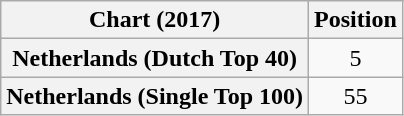<table class="wikitable sortable plainrowheaders" style="text-align:center">
<tr>
<th scope="col">Chart (2017)</th>
<th scope="col">Position</th>
</tr>
<tr>
<th scope="row">Netherlands (Dutch Top 40)</th>
<td>5</td>
</tr>
<tr>
<th scope="row">Netherlands (Single Top 100)</th>
<td>55</td>
</tr>
</table>
